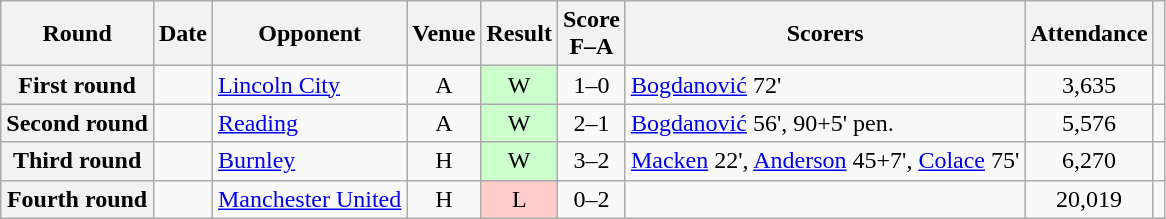<table class="wikitable plainrowheaders sortable" style="text-align:center">
<tr>
<th scope="col">Round</th>
<th scope="col">Date</th>
<th scope="col">Opponent</th>
<th scope="col">Venue</th>
<th scope="col">Result</th>
<th scope="col">Score<br>F–A</th>
<th scope="col" class="unsortable">Scorers</th>
<th scope="col">Attendance</th>
<th scope="col" class="unsortable"></th>
</tr>
<tr>
<th scope=row>First round</th>
<td align=left></td>
<td align=left><a href='#'>Lincoln City</a></td>
<td>A</td>
<td bgcolor=#CCFFCC>W</td>
<td>1–0</td>
<td align=left><a href='#'>Bogdanović</a> 72'</td>
<td>3,635</td>
<td></td>
</tr>
<tr>
<th scope=row>Second round</th>
<td align=left></td>
<td align=left><a href='#'>Reading</a></td>
<td>A</td>
<td bgcolor=#CCFFCC>W</td>
<td>2–1</td>
<td align=left><a href='#'>Bogdanović</a> 56', 90+5' pen.</td>
<td>5,576</td>
<td></td>
</tr>
<tr>
<th scope=row>Third round</th>
<td align=left></td>
<td align=left><a href='#'>Burnley</a></td>
<td>H</td>
<td bgcolor=#CCFFCC>W</td>
<td>3–2</td>
<td align=left><a href='#'>Macken</a> 22', <a href='#'>Anderson</a> 45+7', <a href='#'>Colace</a> 75'</td>
<td>6,270</td>
<td></td>
</tr>
<tr>
<th scope=row>Fourth round</th>
<td align=left></td>
<td align=left><a href='#'>Manchester United</a></td>
<td>H</td>
<td bgcolor=#FFCCCC>L</td>
<td>0–2</td>
<td></td>
<td>20,019</td>
<td></td>
</tr>
</table>
